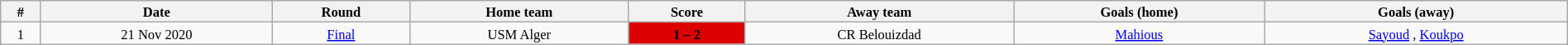<table class="wikitable" style="width:100%; margin:0 left; font-size: 11px; text-align:center">
<tr>
<th>#</th>
<th>Date</th>
<th>Round</th>
<th>Home team</th>
<th>Score</th>
<th>Away team</th>
<th>Goals (home)</th>
<th>Goals (away)</th>
</tr>
<tr>
<td>1</td>
<td>21 Nov 2020</td>
<td><a href='#'>Final</a></td>
<td>USM Alger</td>
<td style="background:#d00;"><span><strong>1 – 2</strong></span></td>
<td>CR Belouizdad</td>
<td><a href='#'>Mahious</a> </td>
<td><a href='#'>Sayoud</a> , <a href='#'>Koukpo</a> </td>
</tr>
</table>
